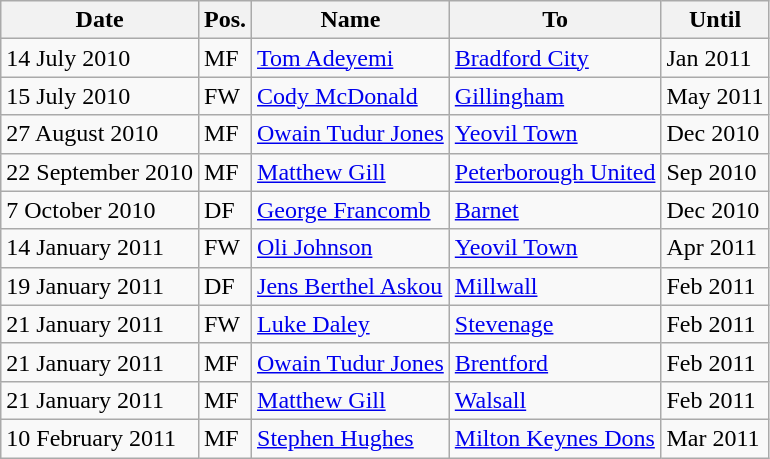<table class="wikitable">
<tr>
<th>Date</th>
<th>Pos.</th>
<th>Name</th>
<th>To</th>
<th>Until</th>
</tr>
<tr>
<td>14 July 2010</td>
<td>MF</td>
<td><a href='#'>Tom Adeyemi</a></td>
<td><a href='#'>Bradford City</a></td>
<td>Jan 2011</td>
</tr>
<tr>
<td>15 July 2010</td>
<td>FW</td>
<td><a href='#'>Cody McDonald</a></td>
<td><a href='#'>Gillingham</a></td>
<td>May 2011</td>
</tr>
<tr>
<td>27 August 2010</td>
<td>MF</td>
<td><a href='#'>Owain Tudur Jones</a></td>
<td><a href='#'>Yeovil Town</a></td>
<td>Dec 2010</td>
</tr>
<tr>
<td>22 September 2010</td>
<td>MF</td>
<td><a href='#'>Matthew Gill</a></td>
<td><a href='#'>Peterborough United</a></td>
<td>Sep 2010</td>
</tr>
<tr>
<td>7 October 2010</td>
<td>DF</td>
<td><a href='#'>George Francomb</a></td>
<td><a href='#'>Barnet</a></td>
<td>Dec 2010</td>
</tr>
<tr>
<td>14 January 2011</td>
<td>FW</td>
<td><a href='#'>Oli Johnson</a></td>
<td><a href='#'>Yeovil Town</a></td>
<td>Apr 2011</td>
</tr>
<tr>
<td>19 January 2011</td>
<td>DF</td>
<td><a href='#'>Jens Berthel Askou</a></td>
<td><a href='#'>Millwall</a></td>
<td>Feb 2011</td>
</tr>
<tr>
<td>21 January 2011</td>
<td>FW</td>
<td><a href='#'>Luke Daley</a></td>
<td><a href='#'>Stevenage</a></td>
<td>Feb 2011</td>
</tr>
<tr>
<td>21 January 2011</td>
<td>MF</td>
<td><a href='#'>Owain Tudur Jones</a></td>
<td><a href='#'>Brentford</a></td>
<td>Feb 2011</td>
</tr>
<tr>
<td>21 January 2011</td>
<td>MF</td>
<td><a href='#'>Matthew Gill</a></td>
<td><a href='#'>Walsall</a></td>
<td>Feb 2011</td>
</tr>
<tr>
<td>10 February 2011</td>
<td>MF</td>
<td><a href='#'>Stephen Hughes</a></td>
<td><a href='#'>Milton Keynes Dons</a></td>
<td>Mar 2011</td>
</tr>
</table>
